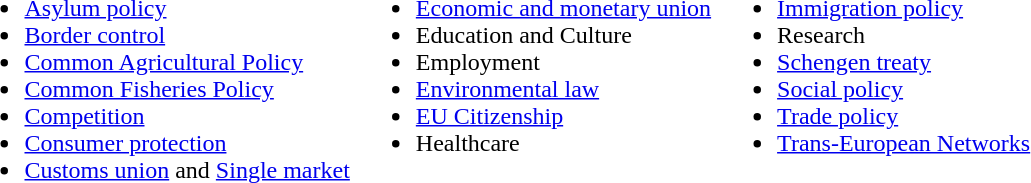<table>
<tr>
<td valign=top><br><ul><li><a href='#'>Asylum policy</a></li><li><a href='#'>Border control</a></li><li><a href='#'>Common Agricultural Policy</a></li><li><a href='#'>Common Fisheries Policy</a></li><li><a href='#'>Competition</a></li><li><a href='#'>Consumer protection</a></li><li><a href='#'>Customs union</a> and <a href='#'>Single market</a></li></ul></td>
<td valign=top><br><ul><li><a href='#'>Economic and monetary union</a></li><li>Education and Culture</li><li>Employment</li><li><a href='#'>Environmental law</a></li><li><a href='#'>EU Citizenship</a></li><li>Healthcare</li></ul></td>
<td valign=top><br><ul><li><a href='#'>Immigration policy</a></li><li>Research</li><li><a href='#'>Schengen treaty</a></li><li><a href='#'>Social policy</a></li><li><a href='#'>Trade policy</a></li><li><a href='#'>Trans-European Networks</a></li></ul></td>
</tr>
</table>
